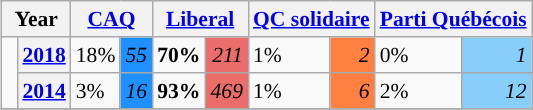<table class="wikitable" style="float:right; width:400; font-size:90%; margin-left:1em;">
<tr>
<th colspan="2" scope="col">Year</th>
<th colspan="2" scope="col"><a href='#'>CAQ</a></th>
<th colspan="2" scope="col"><a href='#'>Liberal</a></th>
<th colspan="2" scope="col"><a href='#'>QC solidaire</a></th>
<th colspan="2" scope="col"><a href='#'>Parti Québécois</a></th>
</tr>
<tr>
<td rowspan="2" style="width: 0.25em; background-color: "></td>
<th><a href='#'>2018</a></th>
<td>18%</td>
<td style="text-align:right; background:#1E90FF;"><em>55</em></td>
<td><strong>70%</strong></td>
<td style="text-align:right; background:#EA6D6A;"><em>211</em></td>
<td>1%</td>
<td style="text-align:right; background:#FF8040;"><em>2</em></td>
<td>0%</td>
<td style="text-align:right; background:#87CEFA;"><em>1</em></td>
</tr>
<tr>
<th><a href='#'>2014</a></th>
<td>3%</td>
<td style="text-align:right; background:#1E90FF;"><em>16</em></td>
<td><strong>93%</strong></td>
<td style="text-align:right; background:#EA6D6A;"><em>469</em></td>
<td>1%</td>
<td style="text-align:right; background:#FF8040;"><em>6</em></td>
<td>2%</td>
<td style="text-align:right; background:#87CEFA;"><em>12</em></td>
</tr>
<tr>
</tr>
</table>
